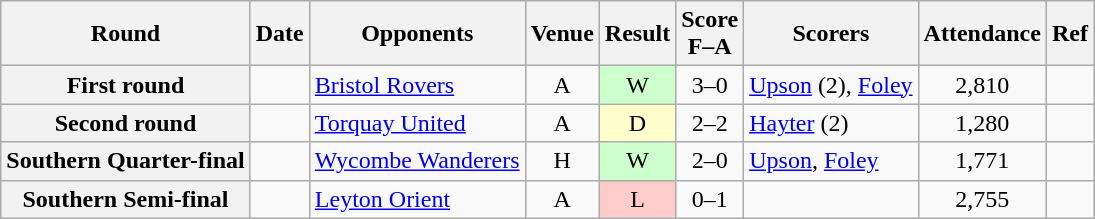<table class="wikitable plainrowheaders sortable" style="text-align:center">
<tr>
<th scope="col">Round</th>
<th scope="col">Date</th>
<th scope="col">Opponents</th>
<th scope="col">Venue</th>
<th scope="col">Result</th>
<th scope="col">Score<br>F–A</th>
<th scope="col" class="unsortable">Scorers</th>
<th scope="col">Attendance</th>
<th scope="col" class="unsortable">Ref</th>
</tr>
<tr>
<th scope="row">First round</th>
<td align="left"></td>
<td align="left"><a href='#'>Bristol Rovers</a></td>
<td>A</td>
<td style="background-color:#CCFFCC">W</td>
<td>3–0</td>
<td align="left"><a href='#'>Upson</a> (2), <a href='#'>Foley</a></td>
<td>2,810</td>
<td></td>
</tr>
<tr>
<th scope="row">Second round</th>
<td align="left"></td>
<td align="left"><a href='#'>Torquay United</a></td>
<td>A</td>
<td style="background-color:#FFFFCC">D</td>
<td>2–2</td>
<td align="left"><a href='#'>Hayter</a> (2)</td>
<td>1,280</td>
<td></td>
</tr>
<tr>
<th scope="row">Southern Quarter-final</th>
<td align="left"></td>
<td align="left"><a href='#'>Wycombe Wanderers</a></td>
<td>H</td>
<td style="background-color:#CCFFCC">W</td>
<td>2–0</td>
<td align="left"><a href='#'>Upson</a>, <a href='#'>Foley</a></td>
<td>1,771</td>
<td></td>
</tr>
<tr>
<th scope="row">Southern Semi-final</th>
<td align="left"></td>
<td align="left"><a href='#'>Leyton Orient</a></td>
<td>A</td>
<td style="background-color:#FFCCCC">L</td>
<td>0–1</td>
<td align="left"></td>
<td>2,755</td>
<td></td>
</tr>
</table>
